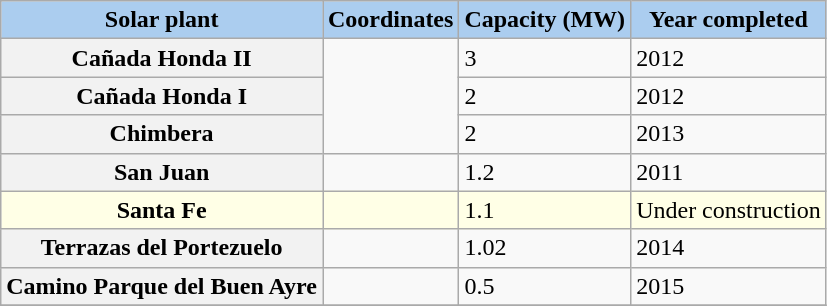<table class="wikitable sortable">
<tr>
<th style="background-color:#ABCDEF;">Solar plant</th>
<th style="background-color:#ABCDEF;">Coordinates</th>
<th style="background-color:#ABCDEF;">Capacity (MW)</th>
<th style="background-color:#ABCDEF;">Year completed</th>
</tr>
<tr>
<th>Cañada Honda II</th>
<td rowspan="3"></td>
<td>3</td>
<td>2012</td>
</tr>
<tr>
<th>Cañada Honda I</th>
<td>2</td>
<td>2012</td>
</tr>
<tr>
<th>Chimbera</th>
<td>2</td>
<td>2013</td>
</tr>
<tr>
<th>San Juan</th>
<td></td>
<td>1.2</td>
<td>2011</td>
</tr>
<tr style="background:#ffffe6;">
<td style="text-align: center;"><strong>Santa Fe</strong></td>
<td></td>
<td>1.1</td>
<td>Under construction</td>
</tr>
<tr>
<th>Terrazas del Portezuelo</th>
<td></td>
<td>1.02</td>
<td>2014</td>
</tr>
<tr>
<th>Camino Parque del Buen Ayre</th>
<td></td>
<td>0.5</td>
<td>2015</td>
</tr>
<tr>
</tr>
</table>
